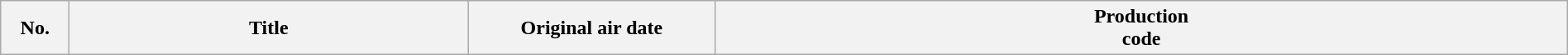<table class="wikitable plainrowheaders" style="width:100%; margin:auto;">
<tr>
<th scope="col" style="width:3em;">No.</th>
<th scope="col">Title </th>
<th scope="col" style="width:12em;">Original air date </th>
<th scope="col">Production<br>code <br>







</th>
</tr>
</table>
